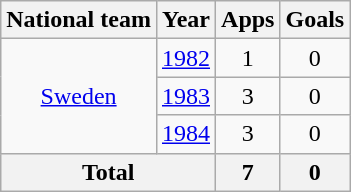<table class="wikitable" style="text-align:center">
<tr>
<th>National team</th>
<th>Year</th>
<th>Apps</th>
<th>Goals</th>
</tr>
<tr>
<td rowspan="3"><a href='#'>Sweden</a></td>
<td><a href='#'>1982</a></td>
<td>1</td>
<td>0</td>
</tr>
<tr>
<td><a href='#'>1983</a></td>
<td>3</td>
<td>0</td>
</tr>
<tr>
<td><a href='#'>1984</a></td>
<td>3</td>
<td>0</td>
</tr>
<tr>
<th colspan="2">Total</th>
<th>7</th>
<th>0</th>
</tr>
</table>
